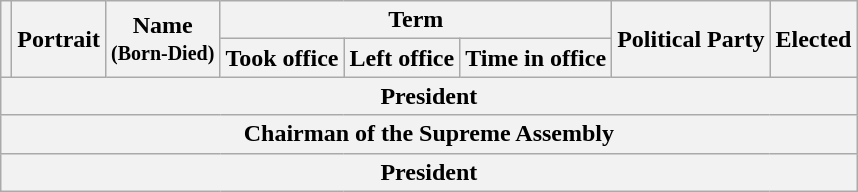<table class="wikitable" style="text-align:center;">
<tr>
<th rowspan=2></th>
<th rowspan=2>Portrait</th>
<th rowspan=2>Name<br><small>(Born-Died)</small></th>
<th colspan=3>Term</th>
<th rowspan=2>Political Party</th>
<th rowspan=2>Elected</th>
</tr>
<tr>
<th>Took office</th>
<th>Left office</th>
<th>Time in office</th>
</tr>
<tr style="text-align:center;">
<th colspan=8>President<br>




</th>
</tr>
<tr style="text-align:center;">
<th colspan=8>Chairman of the Supreme Assembly<br></th>
</tr>
<tr style="text-align:center;">
<th colspan=8>President<br></th>
</tr>
</table>
